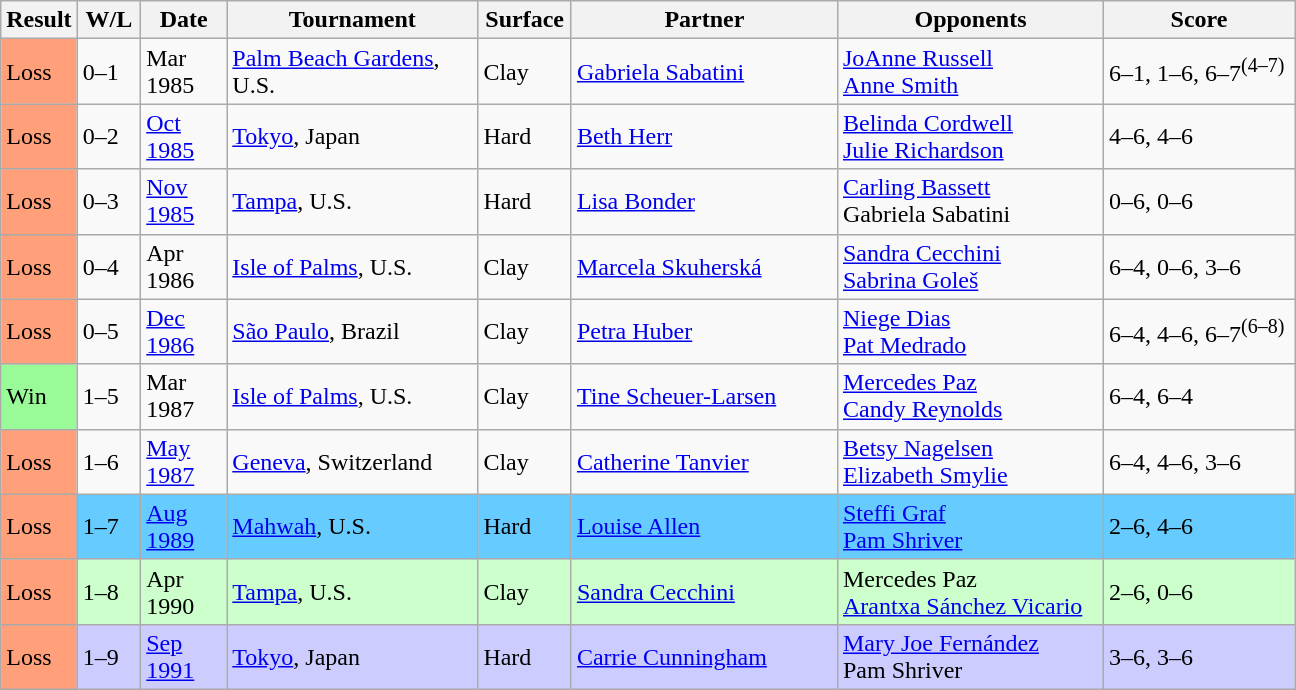<table class="sortable wikitable">
<tr>
<th>Result</th>
<th style="width:35px" class="unsortable">W/L</th>
<th style="width:50px">Date</th>
<th style="width:160px">Tournament</th>
<th style="width:55px">Surface</th>
<th style="width:170px">Partner</th>
<th style="width:170px">Opponents</th>
<th style="width:120px" class="unsortable">Score</th>
</tr>
<tr>
<td style="background:#ffa07a;">Loss</td>
<td>0–1</td>
<td>Mar 1985</td>
<td><a href='#'>Palm Beach Gardens</a>, U.S.</td>
<td>Clay</td>
<td> <a href='#'>Gabriela Sabatini</a></td>
<td> <a href='#'>JoAnne Russell</a> <br>  <a href='#'>Anne Smith</a></td>
<td>6–1, 1–6, 6–7<sup>(4–7)</sup></td>
</tr>
<tr>
<td style="background:#ffa07a;">Loss</td>
<td>0–2</td>
<td><a href='#'>Oct 1985</a></td>
<td><a href='#'>Tokyo</a>, Japan</td>
<td>Hard</td>
<td> <a href='#'>Beth Herr</a></td>
<td> <a href='#'>Belinda Cordwell</a> <br>  <a href='#'>Julie Richardson</a></td>
<td>4–6, 4–6</td>
</tr>
<tr>
<td style="background:#ffa07a;">Loss</td>
<td>0–3</td>
<td><a href='#'>Nov 1985</a></td>
<td><a href='#'>Tampa</a>, U.S.</td>
<td>Hard</td>
<td> <a href='#'>Lisa Bonder</a></td>
<td> <a href='#'>Carling Bassett</a> <br>  Gabriela Sabatini</td>
<td>0–6, 0–6</td>
</tr>
<tr>
<td style="background:#ffa07a;">Loss</td>
<td>0–4</td>
<td>Apr 1986</td>
<td><a href='#'>Isle of Palms</a>, U.S.</td>
<td>Clay</td>
<td> <a href='#'>Marcela Skuherská</a></td>
<td> <a href='#'>Sandra Cecchini</a> <br>  <a href='#'>Sabrina Goleš</a></td>
<td>6–4, 0–6, 3–6</td>
</tr>
<tr>
<td style="background:#ffa07a;">Loss</td>
<td>0–5</td>
<td><a href='#'>Dec 1986</a></td>
<td><a href='#'>São Paulo</a>, Brazil</td>
<td>Clay</td>
<td> <a href='#'>Petra Huber</a></td>
<td> <a href='#'>Niege Dias</a> <br>  <a href='#'>Pat Medrado</a></td>
<td>6–4, 4–6, 6–7<sup>(6–8)</sup></td>
</tr>
<tr>
<td style="background:#98fb98;">Win</td>
<td>1–5</td>
<td>Mar 1987</td>
<td><a href='#'>Isle of Palms</a>, U.S.</td>
<td>Clay</td>
<td> <a href='#'>Tine Scheuer-Larsen</a></td>
<td> <a href='#'>Mercedes Paz</a> <br>  <a href='#'>Candy Reynolds</a></td>
<td>6–4, 6–4</td>
</tr>
<tr>
<td style="background:#ffa07a;">Loss</td>
<td>1–6</td>
<td><a href='#'>May 1987</a></td>
<td><a href='#'>Geneva</a>, Switzerland</td>
<td>Clay</td>
<td> <a href='#'>Catherine Tanvier</a></td>
<td> <a href='#'>Betsy Nagelsen</a> <br>  <a href='#'>Elizabeth Smylie</a></td>
<td>6–4, 4–6, 3–6</td>
</tr>
<tr style="background:#66ccff;">
<td style="background:#ffa07a;">Loss</td>
<td>1–7</td>
<td><a href='#'>Aug 1989</a></td>
<td><a href='#'>Mahwah</a>, U.S.</td>
<td>Hard</td>
<td> <a href='#'>Louise Allen</a></td>
<td> <a href='#'>Steffi Graf</a> <br>  <a href='#'>Pam Shriver</a></td>
<td>2–6, 4–6</td>
</tr>
<tr style="background:#ccffcc;">
<td style="background:#ffa07a;">Loss</td>
<td>1–8</td>
<td>Apr 1990</td>
<td><a href='#'>Tampa</a>, U.S.</td>
<td>Clay</td>
<td> <a href='#'>Sandra Cecchini</a></td>
<td> Mercedes Paz <br>  <a href='#'>Arantxa Sánchez Vicario</a></td>
<td>2–6, 0–6</td>
</tr>
<tr style="background:#ccccff;">
<td style="background:#ffa07a;">Loss</td>
<td>1–9</td>
<td><a href='#'>Sep 1991</a></td>
<td><a href='#'>Tokyo</a>, Japan</td>
<td>Hard</td>
<td> <a href='#'>Carrie Cunningham</a></td>
<td> <a href='#'>Mary Joe Fernández</a> <br>  Pam Shriver</td>
<td>3–6, 3–6</td>
</tr>
</table>
